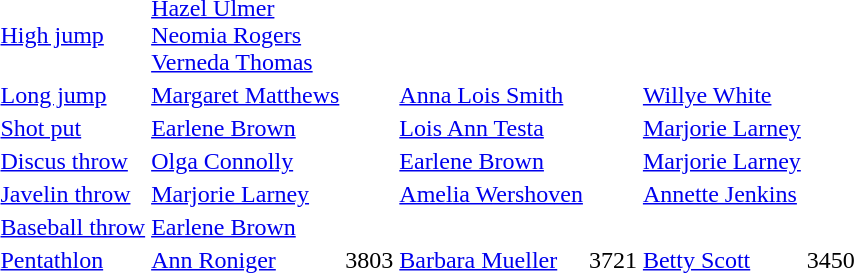<table>
<tr>
<td><a href='#'>High jump</a></td>
<td><a href='#'>Hazel Ulmer</a><br><a href='#'>Neomia Rogers</a><br><a href='#'>Verneda Thomas</a></td>
<td></td>
</tr>
<tr>
<td><a href='#'>Long jump</a></td>
<td><a href='#'>Margaret Matthews</a></td>
<td></td>
<td><a href='#'>Anna Lois Smith</a></td>
<td></td>
<td><a href='#'>Willye White</a></td>
<td></td>
</tr>
<tr>
<td><a href='#'>Shot put</a></td>
<td><a href='#'>Earlene Brown</a></td>
<td></td>
<td><a href='#'>Lois Ann Testa</a></td>
<td></td>
<td><a href='#'>Marjorie Larney</a></td>
<td></td>
</tr>
<tr>
<td><a href='#'>Discus throw</a></td>
<td><a href='#'>Olga Connolly</a></td>
<td></td>
<td><a href='#'>Earlene Brown</a></td>
<td></td>
<td><a href='#'>Marjorie Larney</a></td>
<td></td>
</tr>
<tr>
<td><a href='#'>Javelin throw</a></td>
<td><a href='#'>Marjorie Larney</a></td>
<td></td>
<td><a href='#'>Amelia Wershoven</a></td>
<td></td>
<td><a href='#'>Annette Jenkins</a></td>
<td></td>
</tr>
<tr>
<td><a href='#'>Baseball throw</a></td>
<td><a href='#'>Earlene Brown</a></td>
<td></td>
<td></td>
<td></td>
<td></td>
<td></td>
</tr>
<tr>
<td><a href='#'>Pentathlon</a></td>
<td><a href='#'>Ann Roniger</a></td>
<td>3803</td>
<td><a href='#'>Barbara Mueller</a></td>
<td>3721</td>
<td><a href='#'>Betty Scott</a></td>
<td>3450</td>
</tr>
</table>
